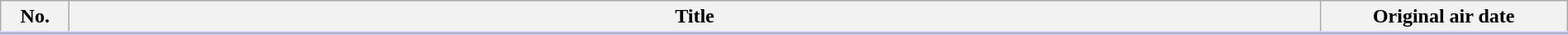<table class="wikitable" style="width:100%; margin:auto; background:#FFF;">
<tr style="border-bottom: 3px solid #CCF;">
<th style="width:3em;">No.</th>
<th>Title</th>
<th style="width:12em;">Original air date</th>
</tr>
<tr>
</tr>
</table>
